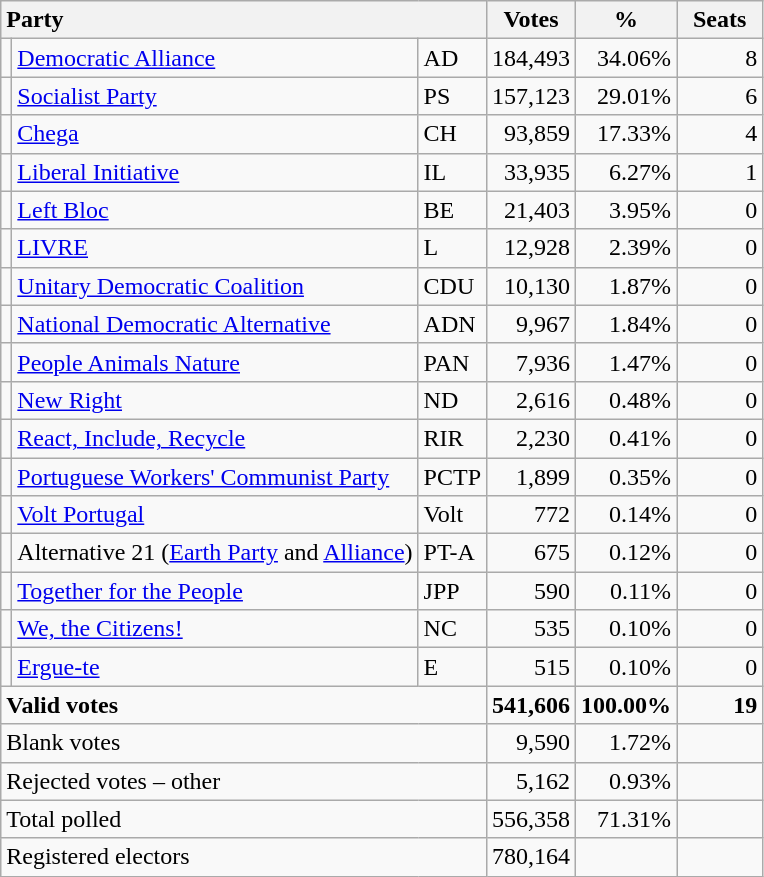<table class="wikitable" border="1" style="text-align:right;">
<tr>
<th style="text-align:left;" colspan=3>Party</th>
<th align=center width="50">Votes</th>
<th align=center width="50">%</th>
<th align=center width="50">Seats</th>
</tr>
<tr>
<td></td>
<td align=left><a href='#'>Democratic Alliance</a></td>
<td align=left>AD</td>
<td>184,493</td>
<td>34.06%</td>
<td>8</td>
</tr>
<tr>
<td></td>
<td align=left><a href='#'>Socialist Party</a></td>
<td align=left>PS</td>
<td>157,123</td>
<td>29.01%</td>
<td>6</td>
</tr>
<tr>
<td></td>
<td align=left><a href='#'>Chega</a></td>
<td align=left>CH</td>
<td>93,859</td>
<td>17.33%</td>
<td>4</td>
</tr>
<tr>
<td></td>
<td align=left><a href='#'>Liberal Initiative</a></td>
<td align=left>IL</td>
<td>33,935</td>
<td>6.27%</td>
<td>1</td>
</tr>
<tr>
<td></td>
<td align=left><a href='#'>Left Bloc</a></td>
<td align=left>BE</td>
<td>21,403</td>
<td>3.95%</td>
<td>0</td>
</tr>
<tr>
<td></td>
<td align=left><a href='#'>LIVRE</a></td>
<td align=left>L</td>
<td>12,928</td>
<td>2.39%</td>
<td>0</td>
</tr>
<tr>
<td></td>
<td align=left style="white-space: nowrap;"><a href='#'>Unitary Democratic Coalition</a></td>
<td align=left>CDU</td>
<td>10,130</td>
<td>1.87%</td>
<td>0</td>
</tr>
<tr>
<td></td>
<td align=left><a href='#'>National Democratic Alternative</a></td>
<td align=left>ADN</td>
<td>9,967</td>
<td>1.84%</td>
<td>0</td>
</tr>
<tr>
<td></td>
<td align=left><a href='#'>People Animals Nature</a></td>
<td align=left>PAN</td>
<td>7,936</td>
<td>1.47%</td>
<td>0</td>
</tr>
<tr>
<td></td>
<td align=left><a href='#'>New Right</a></td>
<td align=left>ND</td>
<td>2,616</td>
<td>0.48%</td>
<td>0</td>
</tr>
<tr>
<td></td>
<td align=left><a href='#'>React, Include, Recycle</a></td>
<td align=left>RIR</td>
<td>2,230</td>
<td>0.41%</td>
<td>0</td>
</tr>
<tr>
<td></td>
<td align=left><a href='#'>Portuguese Workers' Communist Party</a></td>
<td align=left>PCTP</td>
<td>1,899</td>
<td>0.35%</td>
<td>0</td>
</tr>
<tr>
<td></td>
<td align=left><a href='#'>Volt Portugal</a></td>
<td align=left>Volt</td>
<td>772</td>
<td>0.14%</td>
<td>0</td>
</tr>
<tr>
<td></td>
<td align=left>Alternative 21 (<a href='#'>Earth Party</a> and <a href='#'>Alliance</a>)</td>
<td align=left>PT-A</td>
<td>675</td>
<td>0.12%</td>
<td>0</td>
</tr>
<tr>
<td></td>
<td align=left><a href='#'>Together for the People</a></td>
<td align=left>JPP</td>
<td>590</td>
<td>0.11%</td>
<td>0</td>
</tr>
<tr>
<td></td>
<td align=left><a href='#'>We, the Citizens!</a></td>
<td align=left>NC</td>
<td>535</td>
<td>0.10%</td>
<td>0</td>
</tr>
<tr>
<td></td>
<td align=left><a href='#'>Ergue-te</a></td>
<td align=left>E</td>
<td>515</td>
<td>0.10%</td>
<td>0</td>
</tr>
<tr style="font-weight:bold">
<td align=left colspan=3>Valid votes</td>
<td>541,606</td>
<td>100.00%</td>
<td>19</td>
</tr>
<tr>
<td align=left colspan=3>Blank votes</td>
<td>9,590</td>
<td>1.72%</td>
<td></td>
</tr>
<tr>
<td align=left colspan=3>Rejected votes – other</td>
<td>5,162</td>
<td>0.93%</td>
<td></td>
</tr>
<tr>
<td align=left colspan=3>Total polled</td>
<td>556,358</td>
<td>71.31%</td>
<td></td>
</tr>
<tr>
<td align=left colspan=3>Registered electors</td>
<td>780,164</td>
<td></td>
<td></td>
</tr>
</table>
